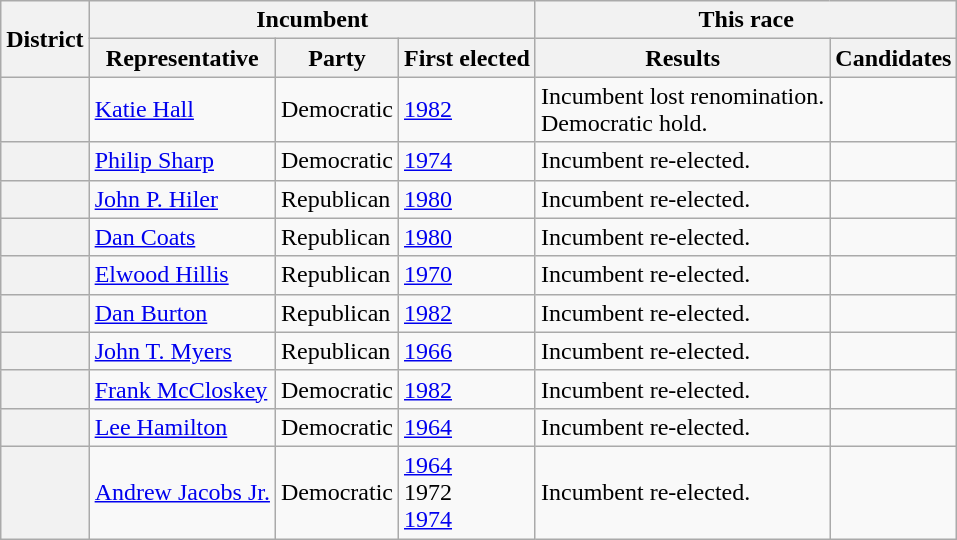<table class=wikitable>
<tr>
<th rowspan=2>District</th>
<th colspan=3>Incumbent</th>
<th colspan=2>This race</th>
</tr>
<tr>
<th>Representative</th>
<th>Party</th>
<th>First elected</th>
<th>Results</th>
<th>Candidates</th>
</tr>
<tr>
<th></th>
<td><a href='#'>Katie Hall</a></td>
<td>Democratic</td>
<td><a href='#'>1982</a></td>
<td>Incumbent lost renomination.<br>Democratic hold.</td>
<td nowrap></td>
</tr>
<tr>
<th></th>
<td><a href='#'>Philip Sharp</a></td>
<td>Democratic</td>
<td><a href='#'>1974</a></td>
<td>Incumbent re-elected.</td>
<td nowrap></td>
</tr>
<tr>
<th></th>
<td><a href='#'>John P. Hiler</a></td>
<td>Republican</td>
<td><a href='#'>1980</a></td>
<td>Incumbent re-elected.</td>
<td nowrap></td>
</tr>
<tr>
<th></th>
<td><a href='#'>Dan Coats</a></td>
<td>Republican</td>
<td><a href='#'>1980</a></td>
<td>Incumbent re-elected.</td>
<td nowrap><br></td>
</tr>
<tr>
<th></th>
<td><a href='#'>Elwood Hillis</a></td>
<td>Republican</td>
<td><a href='#'>1970</a></td>
<td>Incumbent re-elected.</td>
<td nowrap></td>
</tr>
<tr>
<th></th>
<td><a href='#'>Dan Burton</a></td>
<td>Republican</td>
<td><a href='#'>1982</a></td>
<td>Incumbent re-elected.</td>
<td nowrap></td>
</tr>
<tr>
<th></th>
<td><a href='#'>John T. Myers</a></td>
<td>Republican</td>
<td><a href='#'>1966</a></td>
<td>Incumbent re-elected.</td>
<td nowrap></td>
</tr>
<tr>
<th></th>
<td><a href='#'>Frank McCloskey</a></td>
<td>Democratic</td>
<td><a href='#'>1982</a></td>
<td>Incumbent re-elected.</td>
<td nowrap></td>
</tr>
<tr>
<th></th>
<td><a href='#'>Lee Hamilton</a></td>
<td>Democratic</td>
<td><a href='#'>1964</a></td>
<td>Incumbent re-elected.</td>
<td nowrap></td>
</tr>
<tr>
<th></th>
<td><a href='#'>Andrew Jacobs Jr.</a></td>
<td>Democratic</td>
<td><a href='#'>1964</a><br>1972 <br><a href='#'>1974</a></td>
<td>Incumbent re-elected.</td>
<td nowrap></td>
</tr>
</table>
